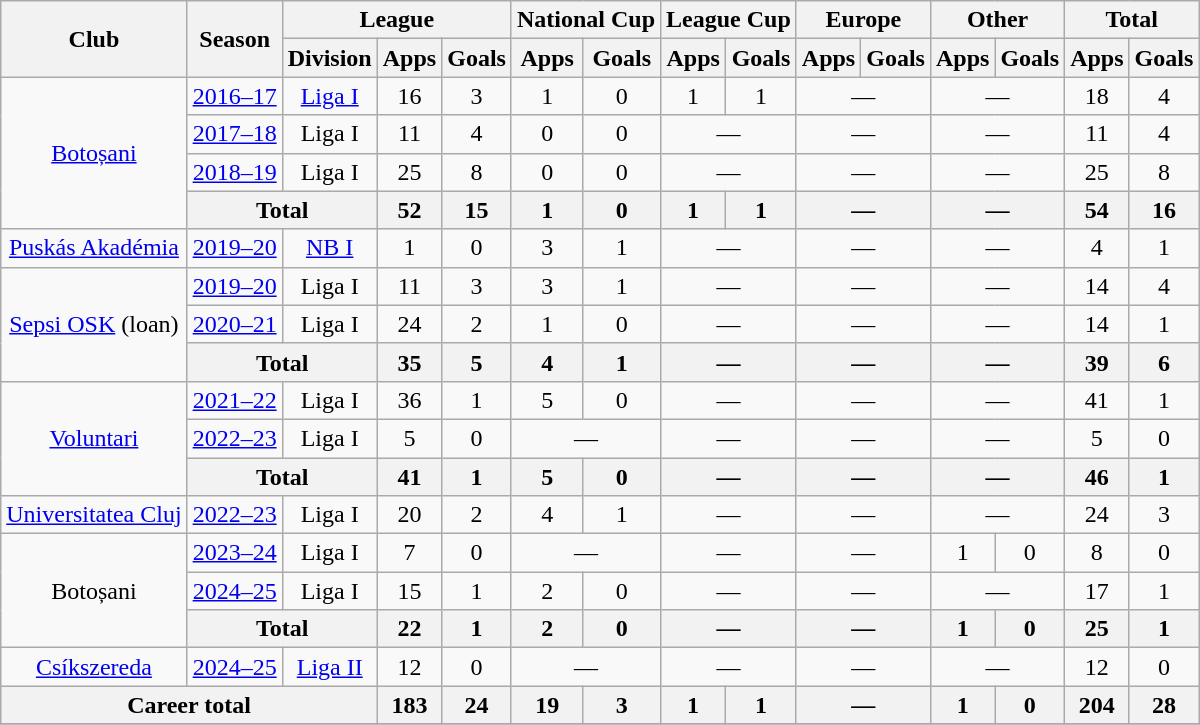<table class=wikitable style=text-align:center>
<tr>
<th rowspan=2>Club</th>
<th rowspan=2>Season</th>
<th colspan=3>League</th>
<th colspan=2>National Cup</th>
<th colspan=2>League Cup</th>
<th colspan=2>Europe</th>
<th colspan=2>Other</th>
<th colspan=2>Total</th>
</tr>
<tr>
<th>Division</th>
<th>Apps</th>
<th>Goals</th>
<th>Apps</th>
<th>Goals</th>
<th>Apps</th>
<th>Goals</th>
<th>Apps</th>
<th>Goals</th>
<th>Apps</th>
<th>Goals</th>
<th>Apps</th>
<th>Goals</th>
</tr>
<tr>
<td rowspan="4"><a href='#'>Botoșani</a></td>
<td><a href='#'>2016–17</a></td>
<td><a href='#'>Liga I</a></td>
<td>16</td>
<td>3</td>
<td>1</td>
<td>0</td>
<td>1</td>
<td>1</td>
<td colspan="2">—</td>
<td colspan="2">—</td>
<td>18</td>
<td>4</td>
</tr>
<tr>
<td><a href='#'>2017–18</a></td>
<td>Liga I</td>
<td>11</td>
<td>4</td>
<td>0</td>
<td>0</td>
<td colspan="2">—</td>
<td colspan="2">—</td>
<td colspan="2">—</td>
<td>11</td>
<td>4</td>
</tr>
<tr>
<td><a href='#'>2018–19</a></td>
<td>Liga I</td>
<td>25</td>
<td>8</td>
<td>0</td>
<td>0</td>
<td colspan="2">—</td>
<td colspan="2">—</td>
<td colspan="2">—</td>
<td>25</td>
<td>8</td>
</tr>
<tr>
<th colspan="2">Total</th>
<th>52</th>
<th>15</th>
<th>1</th>
<th>0</th>
<th>1</th>
<th>1</th>
<th colspan="2">—</th>
<th colspan="2">—</th>
<th>54</th>
<th>16</th>
</tr>
<tr>
<td><a href='#'>Puskás Akadémia</a></td>
<td><a href='#'>2019–20</a></td>
<td><a href='#'>NB I</a></td>
<td>1</td>
<td>0</td>
<td>3</td>
<td>1</td>
<td colspan="2">—</td>
<td colspan="2">—</td>
<td colspan="2">—</td>
<td>4</td>
<td>1</td>
</tr>
<tr>
<td rowspan="3"><a href='#'>Sepsi OSK</a> (loan)</td>
<td><a href='#'>2019–20</a></td>
<td>Liga I</td>
<td>11</td>
<td>3</td>
<td>3</td>
<td>1</td>
<td colspan="2">—</td>
<td colspan="2">—</td>
<td colspan="2">—</td>
<td>14</td>
<td>4</td>
</tr>
<tr>
<td><a href='#'>2020–21</a></td>
<td>Liga I</td>
<td>24</td>
<td>2</td>
<td>1</td>
<td>0</td>
<td colspan="2">—</td>
<td colspan="2">—</td>
<td colspan="2">—</td>
<td>14</td>
<td>1</td>
</tr>
<tr>
<th colspan="2">Total</th>
<th>35</th>
<th>5</th>
<th>4</th>
<th>1</th>
<th colspan="2">—</th>
<th colspan="2">—</th>
<th colspan="2">—</th>
<th>39</th>
<th>6</th>
</tr>
<tr>
<td rowspan="3"><a href='#'>Voluntari</a></td>
<td><a href='#'>2021–22</a></td>
<td>Liga I</td>
<td>36</td>
<td>1</td>
<td>5</td>
<td>0</td>
<td colspan="2">—</td>
<td colspan="2">—</td>
<td colspan="2">—</td>
<td>41</td>
<td>1</td>
</tr>
<tr>
<td><a href='#'>2022–23</a></td>
<td>Liga I</td>
<td>5</td>
<td>0</td>
<td colspan="2">—</td>
<td colspan="2">—</td>
<td colspan="2">—</td>
<td colspan="2">—</td>
<td>5</td>
<td>0</td>
</tr>
<tr>
<th colspan="2">Total</th>
<th>41</th>
<th>1</th>
<th>5</th>
<th>0</th>
<th colspan="2">—</th>
<th colspan="2">—</th>
<th colspan="2">—</th>
<th>46</th>
<th>1</th>
</tr>
<tr>
<td><a href='#'>Universitatea Cluj</a></td>
<td><a href='#'>2022–23</a></td>
<td>Liga I</td>
<td>20</td>
<td>2</td>
<td>4</td>
<td>1</td>
<td colspan="2">—</td>
<td colspan="2">—</td>
<td colspan="2">—</td>
<td>24</td>
<td>3</td>
</tr>
<tr>
<td rowspan="3">Botoșani</td>
<td><a href='#'>2023–24</a></td>
<td>Liga I</td>
<td>7</td>
<td>0</td>
<td colspan="2">—</td>
<td colspan="2">—</td>
<td colspan="2">—</td>
<td>1</td>
<td>0</td>
<td>8</td>
<td>0</td>
</tr>
<tr>
<td><a href='#'>2024–25</a></td>
<td>Liga I</td>
<td>15</td>
<td>1</td>
<td>2</td>
<td>0</td>
<td colspan="2">—</td>
<td colspan="2">—</td>
<td colspan="2">—</td>
<td>17</td>
<td>1</td>
</tr>
<tr>
<th colspan="2">Total</th>
<th>22</th>
<th>1</th>
<th>2</th>
<th>0</th>
<th colspan="2">—</th>
<th colspan="2">—</th>
<th>1</th>
<th>0</th>
<th>25</th>
<th>1</th>
</tr>
<tr>
<td><a href='#'>Csíkszereda</a></td>
<td><a href='#'>2024–25</a></td>
<td><a href='#'>Liga II</a></td>
<td>12</td>
<td>0</td>
<td colspan="2">—</td>
<td colspan="2">—</td>
<td colspan="2">—</td>
<td colspan="2">—</td>
<td>12</td>
<td>0</td>
</tr>
<tr>
<th colspan="3"><strong>Career total</strong></th>
<th>183</th>
<th>24</th>
<th>19</th>
<th>3</th>
<th>1</th>
<th>1</th>
<th colspan="2">—</th>
<th>1</th>
<th>0</th>
<th>204</th>
<th>28</th>
</tr>
<tr>
</tr>
</table>
